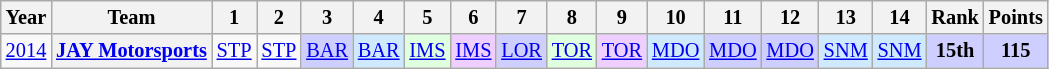<table class="wikitable" style="text-align:center; font-size:85%">
<tr>
<th>Year</th>
<th>Team</th>
<th>1</th>
<th>2</th>
<th>3</th>
<th>4</th>
<th>5</th>
<th>6</th>
<th>7</th>
<th>8</th>
<th>9</th>
<th>10</th>
<th>11</th>
<th>12</th>
<th>13</th>
<th>14</th>
<th>Rank</th>
<th>Points</th>
</tr>
<tr>
<td><a href='#'>2014</a></td>
<th nowrap><a href='#'>JAY Motorsports</a></th>
<td><a href='#'>STP</a></td>
<td><a href='#'>STP</a></td>
<td style="background:#CFCFFF;"><a href='#'>BAR</a><br></td>
<td style="background:#CFEAFF;"><a href='#'>BAR</a><br></td>
<td style="background:#DFFFDF;"><a href='#'>IMS</a><br></td>
<td style="background:#EFCFFF;"><a href='#'>IMS</a><br></td>
<td style="background:#CFCFFF;"><a href='#'>LOR</a><br></td>
<td style="background:#DFFFDF;"><a href='#'>TOR</a><br></td>
<td style="background:#EFCFFF;"><a href='#'>TOR</a><br></td>
<td style="background:#CFEAFF;"><a href='#'>MDO</a><br></td>
<td style="background:#CFCFFF;"><a href='#'>MDO</a><br></td>
<td style="background:#CFCFFF;"><a href='#'>MDO</a><br></td>
<td style="background:#CFEAFF;"><a href='#'>SNM</a><br></td>
<td style="background:#CFEAFF;"><a href='#'>SNM</a><br></td>
<td style="background:#CFCFFF;"><strong>15th</strong></td>
<td style="background:#CFCFFF;"><strong>115</strong></td>
</tr>
</table>
